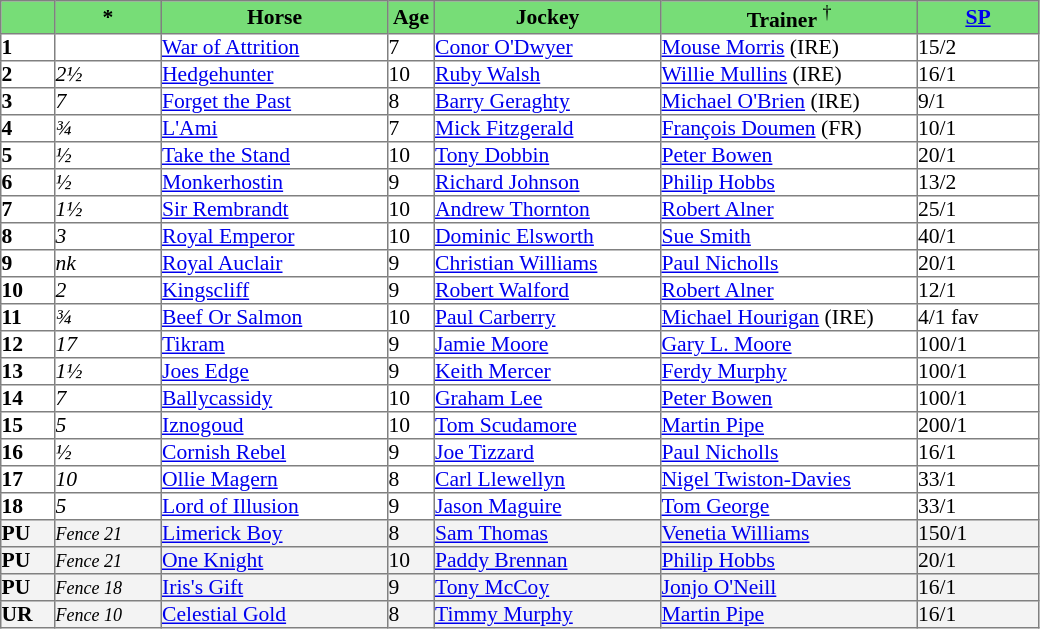<table border="1" cellpadding="0" style="border-collapse: collapse; font-size:90%">
<tr bgcolor="#77dd77" align="center">
<td width="35px"></td>
<td width="70px"><strong>*</strong></td>
<td width="150px"><strong>Horse</strong></td>
<td width="30px"><strong>Age</strong></td>
<td width="150px"><strong>Jockey</strong></td>
<td width="170px"><strong>Trainer</strong> <sup>†</sup></td>
<td width="80px"><strong><a href='#'>SP</a></strong></td>
</tr>
<tr>
<td><strong>1</strong></td>
<td></td>
<td><a href='#'>War of Attrition</a></td>
<td>7</td>
<td><a href='#'>Conor O'Dwyer</a></td>
<td><a href='#'>Mouse Morris</a> (IRE)</td>
<td>15/2</td>
</tr>
<tr>
<td><strong>2</strong></td>
<td><em>2½</em></td>
<td><a href='#'>Hedgehunter</a></td>
<td>10</td>
<td><a href='#'>Ruby Walsh</a></td>
<td><a href='#'>Willie Mullins</a> (IRE)</td>
<td>16/1</td>
</tr>
<tr>
<td><strong>3</strong></td>
<td><em>7</em></td>
<td><a href='#'>Forget the Past</a></td>
<td>8</td>
<td><a href='#'>Barry Geraghty</a></td>
<td><a href='#'>Michael O'Brien</a> (IRE)</td>
<td>9/1</td>
</tr>
<tr>
<td><strong>4</strong></td>
<td><em>¾</em></td>
<td><a href='#'>L'Ami</a></td>
<td>7</td>
<td><a href='#'>Mick Fitzgerald</a></td>
<td><a href='#'>François Doumen</a> (FR)</td>
<td>10/1</td>
</tr>
<tr>
<td><strong>5</strong></td>
<td><em>½</em></td>
<td><a href='#'>Take the Stand</a></td>
<td>10</td>
<td><a href='#'>Tony Dobbin</a></td>
<td><a href='#'>Peter Bowen</a></td>
<td>20/1</td>
</tr>
<tr>
<td><strong>6</strong></td>
<td><em>½</em></td>
<td><a href='#'>Monkerhostin</a></td>
<td>9</td>
<td><a href='#'>Richard Johnson</a></td>
<td><a href='#'>Philip Hobbs</a></td>
<td>13/2</td>
</tr>
<tr>
<td><strong>7</strong></td>
<td><em>1½</em></td>
<td><a href='#'>Sir Rembrandt</a></td>
<td>10</td>
<td><a href='#'>Andrew Thornton</a></td>
<td><a href='#'>Robert Alner</a></td>
<td>25/1</td>
</tr>
<tr>
<td><strong>8</strong></td>
<td><em>3</em></td>
<td><a href='#'>Royal Emperor</a></td>
<td>10</td>
<td><a href='#'>Dominic Elsworth</a></td>
<td><a href='#'>Sue Smith</a></td>
<td>40/1</td>
</tr>
<tr>
<td><strong>9</strong></td>
<td><em>nk</em></td>
<td><a href='#'>Royal Auclair</a></td>
<td>9</td>
<td><a href='#'>Christian Williams</a></td>
<td><a href='#'>Paul Nicholls</a></td>
<td>20/1</td>
</tr>
<tr>
<td><strong>10</strong></td>
<td><em>2</em></td>
<td><a href='#'>Kingscliff</a></td>
<td>9</td>
<td><a href='#'>Robert Walford</a></td>
<td><a href='#'>Robert Alner</a></td>
<td>12/1</td>
</tr>
<tr>
<td><strong>11</strong></td>
<td><em>¾</em></td>
<td><a href='#'>Beef Or Salmon</a></td>
<td>10</td>
<td><a href='#'>Paul Carberry</a></td>
<td><a href='#'>Michael Hourigan</a> (IRE)</td>
<td>4/1 fav</td>
</tr>
<tr>
<td><strong>12</strong></td>
<td><em>17</em></td>
<td><a href='#'>Tikram</a></td>
<td>9</td>
<td><a href='#'>Jamie Moore</a></td>
<td><a href='#'>Gary L. Moore</a></td>
<td>100/1</td>
</tr>
<tr>
<td><strong>13</strong></td>
<td><em>1½</em></td>
<td><a href='#'>Joes Edge</a></td>
<td>9</td>
<td><a href='#'>Keith Mercer</a></td>
<td><a href='#'>Ferdy Murphy</a></td>
<td>100/1</td>
</tr>
<tr>
<td><strong>14</strong></td>
<td><em>7</em></td>
<td><a href='#'>Ballycassidy</a></td>
<td>10</td>
<td><a href='#'>Graham Lee</a></td>
<td><a href='#'>Peter Bowen</a></td>
<td>100/1</td>
</tr>
<tr>
<td><strong>15</strong></td>
<td><em>5</em></td>
<td><a href='#'>Iznogoud</a></td>
<td>10</td>
<td><a href='#'>Tom Scudamore</a></td>
<td><a href='#'>Martin Pipe</a></td>
<td>200/1</td>
</tr>
<tr>
<td><strong>16</strong></td>
<td><em>½</em></td>
<td><a href='#'>Cornish Rebel</a></td>
<td>9</td>
<td><a href='#'>Joe Tizzard</a></td>
<td><a href='#'>Paul Nicholls</a></td>
<td>16/1</td>
</tr>
<tr>
<td><strong>17</strong></td>
<td><em>10</em></td>
<td><a href='#'>Ollie Magern</a></td>
<td>8</td>
<td><a href='#'>Carl Llewellyn</a></td>
<td><a href='#'>Nigel Twiston-Davies</a></td>
<td>33/1</td>
</tr>
<tr>
<td><strong>18</strong></td>
<td><em>5</em></td>
<td><a href='#'>Lord of Illusion</a></td>
<td>9</td>
<td><a href='#'>Jason Maguire</a></td>
<td><a href='#'>Tom George</a></td>
<td>33/1</td>
</tr>
<tr bgcolor="#f3f3f3">
<td><strong>PU</strong></td>
<td><small><em>Fence 21</em></small></td>
<td><a href='#'>Limerick Boy</a></td>
<td>8</td>
<td><a href='#'>Sam Thomas</a></td>
<td><a href='#'>Venetia Williams</a></td>
<td>150/1</td>
</tr>
<tr bgcolor="#f3f3f3">
<td><strong>PU</strong></td>
<td><small><em>Fence 21</em></small></td>
<td><a href='#'>One Knight</a></td>
<td>10</td>
<td><a href='#'>Paddy Brennan</a></td>
<td><a href='#'>Philip Hobbs</a></td>
<td>20/1</td>
</tr>
<tr bgcolor="#f3f3f3">
<td><strong>PU</strong></td>
<td><small><em>Fence 18</em></small></td>
<td><a href='#'>Iris's Gift</a></td>
<td>9</td>
<td><a href='#'>Tony McCoy</a></td>
<td><a href='#'>Jonjo O'Neill</a></td>
<td>16/1</td>
</tr>
<tr bgcolor="#f3f3f3">
<td><strong>UR</strong></td>
<td><small><em>Fence 10</em></small></td>
<td><a href='#'>Celestial Gold</a></td>
<td>8</td>
<td><a href='#'>Timmy Murphy</a></td>
<td><a href='#'>Martin Pipe</a></td>
<td>16/1</td>
</tr>
</table>
